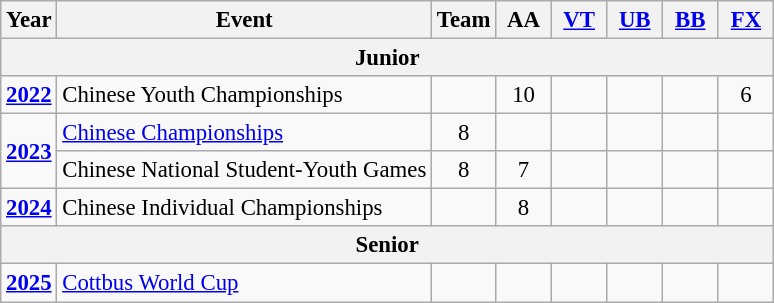<table class="wikitable" style="text-align:center; font-size:95%;">
<tr>
<th align=center>Year</th>
<th align=center>Event</th>
<th style="width:30px;">Team</th>
<th style="width:30px;">AA</th>
<th style="width:30px;"><a href='#'>VT</a></th>
<th style="width:30px;"><a href='#'>UB</a></th>
<th style="width:30px;"><a href='#'>BB</a></th>
<th style="width:30px;"><a href='#'>FX</a></th>
</tr>
<tr>
<th colspan="8">Junior</th>
</tr>
<tr>
<td rowspan="1"><strong><a href='#'>2022</a></strong></td>
<td align=left>Chinese Youth Championships</td>
<td></td>
<td>10</td>
<td></td>
<td></td>
<td></td>
<td>6</td>
</tr>
<tr>
<td rowspan="2"><strong><a href='#'>2023</a></strong></td>
<td align=left><a href='#'>Chinese Championships</a></td>
<td>8</td>
<td></td>
<td></td>
<td></td>
<td></td>
</tr>
<tr>
<td align=left>Chinese National Student-Youth Games</td>
<td>8</td>
<td>7</td>
<td></td>
<td></td>
<td></td>
<td></td>
</tr>
<tr>
<td rowspan="1"><strong><a href='#'>2024</a></strong></td>
<td align=left>Chinese Individual Championships</td>
<td></td>
<td>8</td>
<td></td>
<td></td>
<td></td>
<td></td>
</tr>
<tr>
<th colspan="8">Senior</th>
</tr>
<tr>
<td rowspan="1"><strong><a href='#'>2025</a></strong></td>
<td align=left><a href='#'>Cottbus World Cup</a></td>
<td></td>
<td></td>
<td></td>
<td></td>
<td></td>
<td></td>
</tr>
</table>
